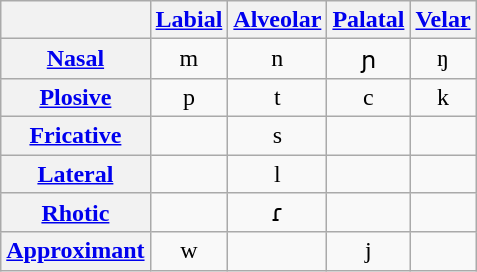<table class="wikitable" style="text-align:center">
<tr>
<th></th>
<th><a href='#'>Labial</a></th>
<th><a href='#'>Alveolar</a></th>
<th><a href='#'>Palatal</a></th>
<th><a href='#'>Velar</a></th>
</tr>
<tr>
<th><a href='#'>Nasal</a></th>
<td>m</td>
<td>n</td>
<td>ɲ</td>
<td>ŋ</td>
</tr>
<tr>
<th><a href='#'>Plosive</a></th>
<td>p</td>
<td>t</td>
<td>c</td>
<td>k</td>
</tr>
<tr>
<th><a href='#'>Fricative</a></th>
<td></td>
<td>s</td>
<td></td>
<td></td>
</tr>
<tr>
<th><a href='#'>Lateral</a></th>
<td></td>
<td>l</td>
<td></td>
<td></td>
</tr>
<tr>
<th><a href='#'>Rhotic</a></th>
<td></td>
<td>ɾ</td>
<td></td>
<td></td>
</tr>
<tr>
<th><a href='#'>Approximant</a></th>
<td>w</td>
<td></td>
<td>j</td>
<td></td>
</tr>
</table>
